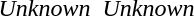<table>
<tr>
<th scope=row style="text-align:left"></th>
<td><em>Unknown</em></td>
<td></td>
<td><em>Unknown</em></td>
</tr>
</table>
